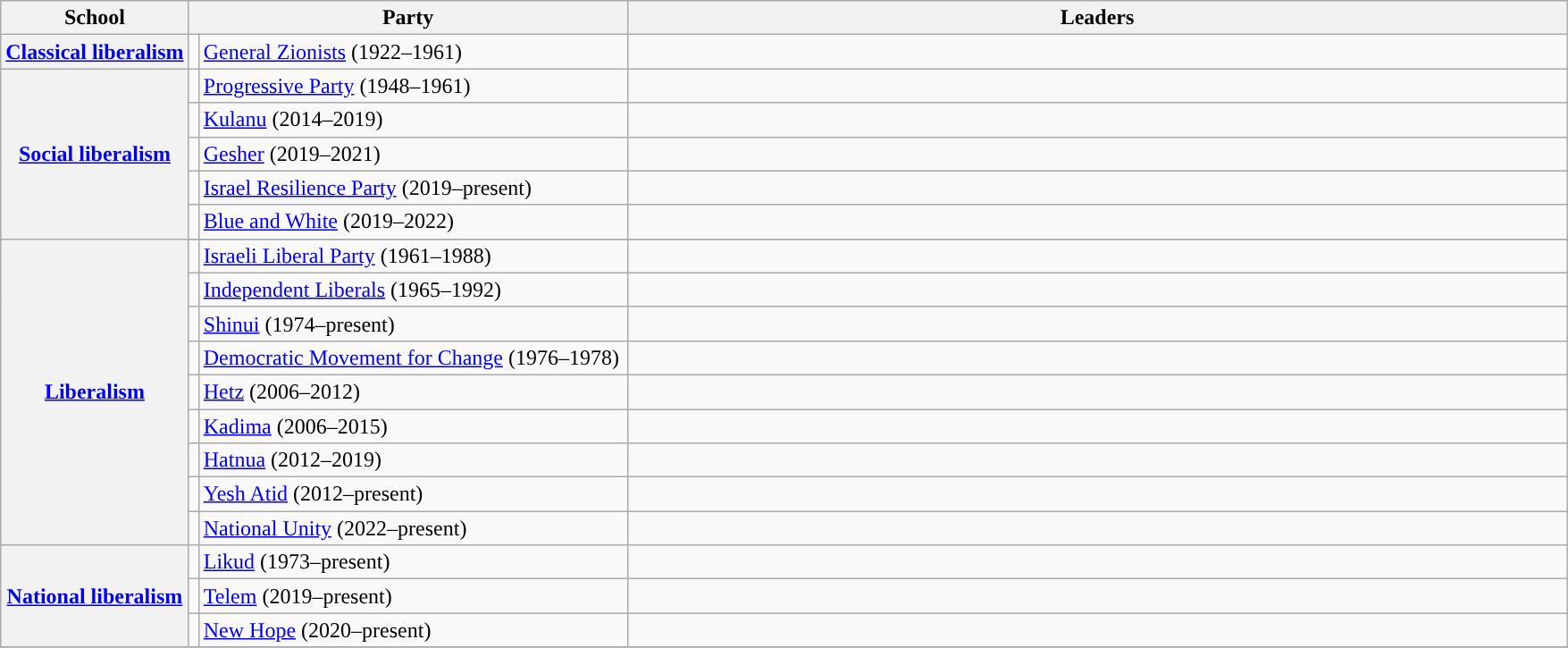<table class="wikitable plainrowheaders">
<tr>
<th width=12%>School</th>
<th colspan="2" width=28%>Party</th>
<th width=60%>Leaders</th>
</tr>
<tr>
<th rowspan="1" scope=row><a href='#'>Classical liberalism</a></th>
<td style="background:"></td>
<td><a href='#'>General Zionists</a> (1922–1961)</td>
<td></td>
</tr>
<tr>
<th rowspan="5" scope=row><a href='#'>Social liberalism</a></th>
<td style="background:"></td>
<td><a href='#'>Progressive Party</a> (1948–1961)</td>
<td></td>
</tr>
<tr>
<td style="background:"></td>
<td><a href='#'>Kulanu</a> (2014–2019)</td>
<td></td>
</tr>
<tr>
<td style="background:"></td>
<td><a href='#'>Gesher</a> (2019–2021)</td>
<td></td>
</tr>
<tr>
<td style="background:"></td>
<td><a href='#'>Israel Resilience Party</a> (2019–present)</td>
<td></td>
</tr>
<tr>
<td style="background:"></td>
<td><a href='#'>Blue and White</a> (2019–2022)</td>
<td></td>
</tr>
<tr>
<th rowspan="10" scope=row><a href='#'>Liberalism</a></th>
</tr>
<tr>
<td style="background:"></td>
<td><a href='#'>Israeli Liberal Party</a> (1961–1988)</td>
<td></td>
</tr>
<tr>
<td style="background:"></td>
<td><a href='#'>Independent Liberals</a> (1965–1992)</td>
<td></td>
</tr>
<tr>
<td style="background:"></td>
<td><a href='#'>Shinui</a> (1974–present)</td>
<td></td>
</tr>
<tr>
<td style="background:"></td>
<td><a href='#'>Democratic Movement for Change</a> (1976–1978)</td>
<td></td>
</tr>
<tr>
<td style="background:"></td>
<td><a href='#'>Hetz</a> (2006–2012)</td>
<td></td>
</tr>
<tr>
<td style="background:"></td>
<td><a href='#'>Kadima</a> (2006–2015)</td>
<td></td>
</tr>
<tr>
<td style="background:"></td>
<td><a href='#'>Hatnua</a> (2012–2019)</td>
<td></td>
</tr>
<tr>
<td style="background:"></td>
<td><a href='#'>Yesh Atid</a> (2012–present)</td>
<td></td>
</tr>
<tr>
<td style="background:"></td>
<td><a href='#'>National Unity</a> (2022–present)</td>
<td></td>
</tr>
<tr>
<th rowspan="3" scope=row><a href='#'>National liberalism</a></th>
<td style="background:"></td>
<td><a href='#'>Likud</a> (1973–present)</td>
<td></td>
</tr>
<tr>
<td style="background:"></td>
<td><a href='#'>Telem</a> (2019–present)</td>
<td></td>
</tr>
<tr>
<td style="background:"></td>
<td><a href='#'>New Hope</a> (2020–present)</td>
<td></td>
</tr>
<tr>
</tr>
</table>
